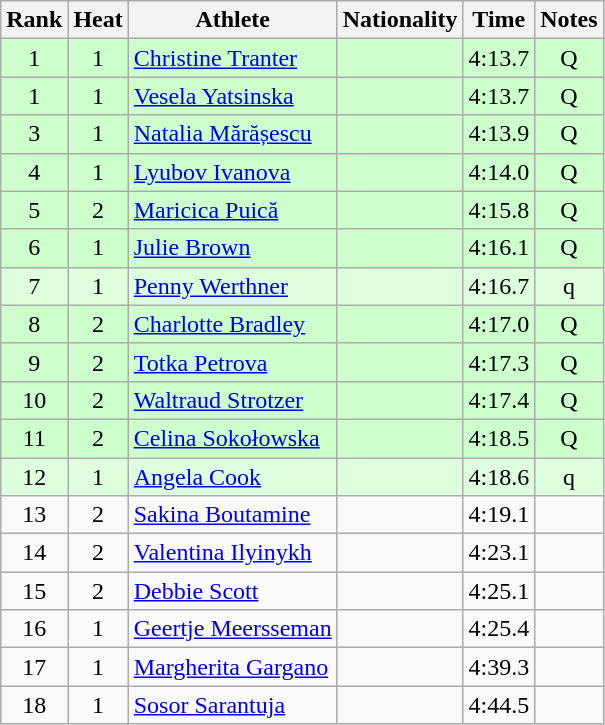<table class="wikitable sortable" style="text-align:center">
<tr>
<th>Rank</th>
<th>Heat</th>
<th>Athlete</th>
<th>Nationality</th>
<th>Time</th>
<th>Notes</th>
</tr>
<tr bgcolor=ccffcc>
<td>1</td>
<td>1</td>
<td align=left><a href='#'>Christine Tranter</a></td>
<td align=left></td>
<td>4:13.7</td>
<td>Q</td>
</tr>
<tr bgcolor=ccffcc>
<td>1</td>
<td>1</td>
<td align=left><a href='#'>Vesela Yatsinska</a></td>
<td align=left></td>
<td>4:13.7</td>
<td>Q</td>
</tr>
<tr bgcolor=ccffcc>
<td>3</td>
<td>1</td>
<td align=left><a href='#'>Natalia Mărășescu</a></td>
<td align=left></td>
<td>4:13.9</td>
<td>Q</td>
</tr>
<tr bgcolor=ccffcc>
<td>4</td>
<td>1</td>
<td align=left><a href='#'>Lyubov Ivanova</a></td>
<td align=left></td>
<td>4:14.0</td>
<td>Q</td>
</tr>
<tr bgcolor=ccffcc>
<td>5</td>
<td>2</td>
<td align=left><a href='#'>Maricica Puică</a></td>
<td align=left></td>
<td>4:15.8</td>
<td>Q</td>
</tr>
<tr bgcolor=ccffcc>
<td>6</td>
<td>1</td>
<td align=left><a href='#'>Julie Brown</a></td>
<td align=left></td>
<td>4:16.1</td>
<td>Q</td>
</tr>
<tr bgcolor=ddffdd>
<td>7</td>
<td>1</td>
<td align=left><a href='#'>Penny Werthner</a></td>
<td align=left></td>
<td>4:16.7</td>
<td>q</td>
</tr>
<tr bgcolor=ccffcc>
<td>8</td>
<td>2</td>
<td align=left><a href='#'>Charlotte Bradley</a></td>
<td align=left></td>
<td>4:17.0</td>
<td>Q</td>
</tr>
<tr bgcolor=ccffcc>
<td>9</td>
<td>2</td>
<td align=left><a href='#'>Totka Petrova</a></td>
<td align=left></td>
<td>4:17.3</td>
<td>Q</td>
</tr>
<tr bgcolor=ccffcc>
<td>10</td>
<td>2</td>
<td align=left><a href='#'>Waltraud Strotzer</a></td>
<td align=left></td>
<td>4:17.4</td>
<td>Q</td>
</tr>
<tr bgcolor=ccffcc>
<td>11</td>
<td>2</td>
<td align=left><a href='#'>Celina Sokołowska</a></td>
<td align=left></td>
<td>4:18.5</td>
<td>Q</td>
</tr>
<tr bgcolor=ddffdd>
<td>12</td>
<td>1</td>
<td align=left><a href='#'>Angela Cook</a></td>
<td align=left></td>
<td>4:18.6</td>
<td>q</td>
</tr>
<tr>
<td>13</td>
<td>2</td>
<td align=left><a href='#'>Sakina Boutamine</a></td>
<td align=left></td>
<td>4:19.1</td>
<td></td>
</tr>
<tr>
<td>14</td>
<td>2</td>
<td align=left><a href='#'>Valentina Ilyinykh</a></td>
<td align=left></td>
<td>4:23.1</td>
<td></td>
</tr>
<tr>
<td>15</td>
<td>2</td>
<td align=left><a href='#'>Debbie Scott</a></td>
<td align=left></td>
<td>4:25.1</td>
<td></td>
</tr>
<tr>
<td>16</td>
<td>1</td>
<td align=left><a href='#'>Geertje Meersseman</a></td>
<td align=left></td>
<td>4:25.4</td>
<td></td>
</tr>
<tr>
<td>17</td>
<td>1</td>
<td align=left><a href='#'>Margherita Gargano</a></td>
<td align=left></td>
<td>4:39.3</td>
<td></td>
</tr>
<tr>
<td>18</td>
<td>1</td>
<td align=left><a href='#'>Sosor Sarantuja</a></td>
<td align=left></td>
<td>4:44.5</td>
<td></td>
</tr>
</table>
